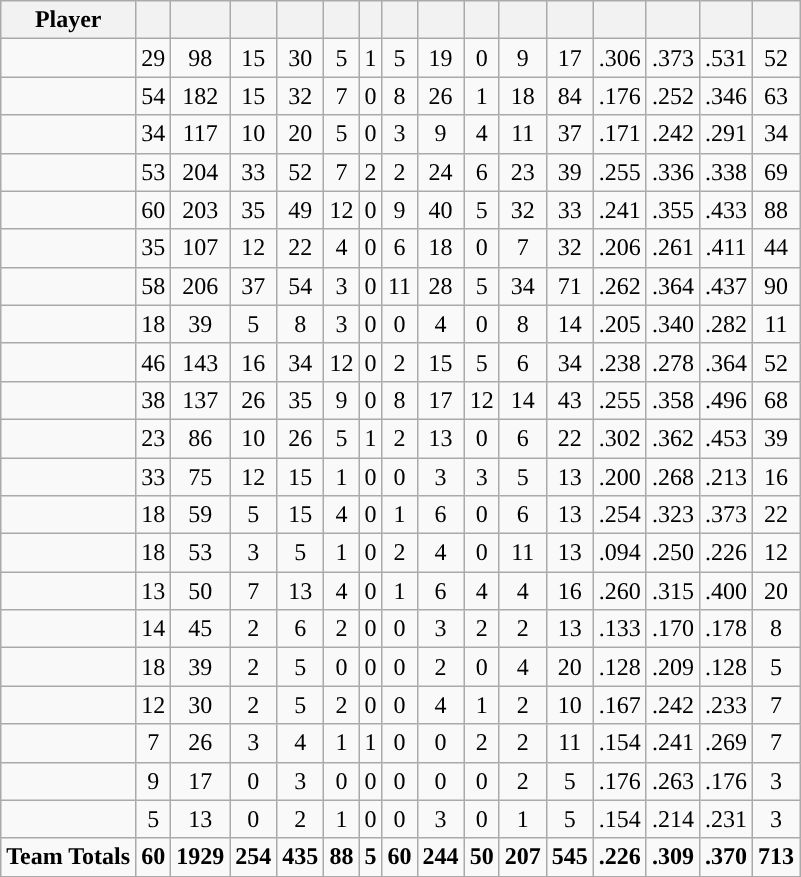<table class="wikitable sortable" style="text-align:center;">
<tr>
<th>Player</th>
<th></th>
<th></th>
<th></th>
<th></th>
<th></th>
<th></th>
<th></th>
<th></th>
<th></th>
<th></th>
<th></th>
<th></th>
<th></th>
<th></th>
<th></th>
</tr>
<tr>
<td align=left></td>
<td>29</td>
<td>98</td>
<td>15</td>
<td>30</td>
<td>5</td>
<td>1</td>
<td>5</td>
<td>19</td>
<td>0</td>
<td>9</td>
<td>17</td>
<td>.306</td>
<td>.373</td>
<td>.531</td>
<td>52</td>
</tr>
<tr>
<td align=left></td>
<td>54</td>
<td>182</td>
<td>15</td>
<td>32</td>
<td>7</td>
<td>0</td>
<td>8</td>
<td>26</td>
<td>1</td>
<td>18</td>
<td>84</td>
<td>.176</td>
<td>.252</td>
<td>.346</td>
<td>63</td>
</tr>
<tr>
<td align=left></td>
<td>34</td>
<td>117</td>
<td>10</td>
<td>20</td>
<td>5</td>
<td>0</td>
<td>3</td>
<td>9</td>
<td>4</td>
<td>11</td>
<td>37</td>
<td>.171</td>
<td>.242</td>
<td>.291</td>
<td>34</td>
</tr>
<tr>
<td align=left></td>
<td>53</td>
<td>204</td>
<td>33</td>
<td>52</td>
<td>7</td>
<td>2</td>
<td>2</td>
<td>24</td>
<td>6</td>
<td>23</td>
<td>39</td>
<td>.255</td>
<td>.336</td>
<td>.338</td>
<td>69</td>
</tr>
<tr>
<td align=left></td>
<td>60</td>
<td>203</td>
<td>35</td>
<td>49</td>
<td>12</td>
<td>0</td>
<td>9</td>
<td>40</td>
<td>5</td>
<td>32</td>
<td>33</td>
<td>.241</td>
<td>.355</td>
<td>.433</td>
<td>88</td>
</tr>
<tr>
<td align=left></td>
<td>35</td>
<td>107</td>
<td>12</td>
<td>22</td>
<td>4</td>
<td>0</td>
<td>6</td>
<td>18</td>
<td>0</td>
<td>7</td>
<td>32</td>
<td>.206</td>
<td>.261</td>
<td>.411</td>
<td>44</td>
</tr>
<tr>
<td align=left></td>
<td>58</td>
<td>206</td>
<td>37</td>
<td>54</td>
<td>3</td>
<td>0</td>
<td>11</td>
<td>28</td>
<td>5</td>
<td>34</td>
<td>71</td>
<td>.262</td>
<td>.364</td>
<td>.437</td>
<td>90</td>
</tr>
<tr>
<td align=left></td>
<td>18</td>
<td>39</td>
<td>5</td>
<td>8</td>
<td>3</td>
<td>0</td>
<td>0</td>
<td>4</td>
<td>0</td>
<td>8</td>
<td>14</td>
<td>.205</td>
<td>.340</td>
<td>.282</td>
<td>11</td>
</tr>
<tr>
<td align=left></td>
<td>46</td>
<td>143</td>
<td>16</td>
<td>34</td>
<td>12</td>
<td>0</td>
<td>2</td>
<td>15</td>
<td>5</td>
<td>6</td>
<td>34</td>
<td>.238</td>
<td>.278</td>
<td>.364</td>
<td>52</td>
</tr>
<tr>
<td align=left></td>
<td>38</td>
<td>137</td>
<td>26</td>
<td>35</td>
<td>9</td>
<td>0</td>
<td>8</td>
<td>17</td>
<td>12</td>
<td>14</td>
<td>43</td>
<td>.255</td>
<td>.358</td>
<td>.496</td>
<td>68</td>
</tr>
<tr>
<td align=left></td>
<td>23</td>
<td>86</td>
<td>10</td>
<td>26</td>
<td>5</td>
<td>1</td>
<td>2</td>
<td>13</td>
<td>0</td>
<td>6</td>
<td>22</td>
<td>.302</td>
<td>.362</td>
<td>.453</td>
<td>39</td>
</tr>
<tr>
<td align=left></td>
<td>33</td>
<td>75</td>
<td>12</td>
<td>15</td>
<td>1</td>
<td>0</td>
<td>0</td>
<td>3</td>
<td>3</td>
<td>5</td>
<td>13</td>
<td>.200</td>
<td>.268</td>
<td>.213</td>
<td>16</td>
</tr>
<tr>
<td align=left></td>
<td>18</td>
<td>59</td>
<td>5</td>
<td>15</td>
<td>4</td>
<td>0</td>
<td>1</td>
<td>6</td>
<td>0</td>
<td>6</td>
<td>13</td>
<td>.254</td>
<td>.323</td>
<td>.373</td>
<td>22</td>
</tr>
<tr>
<td align=left></td>
<td>18</td>
<td>53</td>
<td>3</td>
<td>5</td>
<td>1</td>
<td>0</td>
<td>2</td>
<td>4</td>
<td>0</td>
<td>11</td>
<td>13</td>
<td>.094</td>
<td>.250</td>
<td>.226</td>
<td>12</td>
</tr>
<tr>
<td align=left></td>
<td>13</td>
<td>50</td>
<td>7</td>
<td>13</td>
<td>4</td>
<td>0</td>
<td>1</td>
<td>6</td>
<td>4</td>
<td>4</td>
<td>16</td>
<td>.260</td>
<td>.315</td>
<td>.400</td>
<td>20</td>
</tr>
<tr>
<td align=left></td>
<td>14</td>
<td>45</td>
<td>2</td>
<td>6</td>
<td>2</td>
<td>0</td>
<td>0</td>
<td>3</td>
<td>2</td>
<td>2</td>
<td>13</td>
<td>.133</td>
<td>.170</td>
<td>.178</td>
<td>8</td>
</tr>
<tr>
<td align=left></td>
<td>18</td>
<td>39</td>
<td>2</td>
<td>5</td>
<td>0</td>
<td>0</td>
<td>0</td>
<td>2</td>
<td>0</td>
<td>4</td>
<td>20</td>
<td>.128</td>
<td>.209</td>
<td>.128</td>
<td>5</td>
</tr>
<tr>
<td align=left></td>
<td>12</td>
<td>30</td>
<td>2</td>
<td>5</td>
<td>2</td>
<td>0</td>
<td>0</td>
<td>4</td>
<td>1</td>
<td>2</td>
<td>10</td>
<td>.167</td>
<td>.242</td>
<td>.233</td>
<td>7</td>
</tr>
<tr>
<td align=left></td>
<td>7</td>
<td>26</td>
<td>3</td>
<td>4</td>
<td>1</td>
<td>1</td>
<td>0</td>
<td>0</td>
<td>2</td>
<td>2</td>
<td>11</td>
<td>.154</td>
<td>.241</td>
<td>.269</td>
<td>7</td>
</tr>
<tr>
<td align=left></td>
<td>9</td>
<td>17</td>
<td>0</td>
<td>3</td>
<td>0</td>
<td>0</td>
<td>0</td>
<td>0</td>
<td>0</td>
<td>2</td>
<td>5</td>
<td>.176</td>
<td>.263</td>
<td>.176</td>
<td>3</td>
</tr>
<tr>
<td align=left></td>
<td>5</td>
<td>13</td>
<td>0</td>
<td>2</td>
<td>1</td>
<td>0</td>
<td>0</td>
<td>3</td>
<td>0</td>
<td>1</td>
<td>5</td>
<td>.154</td>
<td>.214</td>
<td>.231</td>
<td>3</td>
</tr>
<tr>
<td align=left><strong>Team Totals</strong></td>
<td><strong>60</strong></td>
<td><strong>1929</strong></td>
<td><strong>254</strong></td>
<td><strong>435</strong></td>
<td><strong>88</strong></td>
<td><strong>5</strong></td>
<td><strong>60</strong></td>
<td><strong>244</strong></td>
<td><strong>50</strong></td>
<td><strong>207</strong></td>
<td><strong>545</strong></td>
<td><strong>.226</strong></td>
<td><strong>.309</strong></td>
<td><strong>.370</strong></td>
<td><strong>713</strong></td>
</tr>
<tr class="sortbottom|}">
</tr>
</table>
